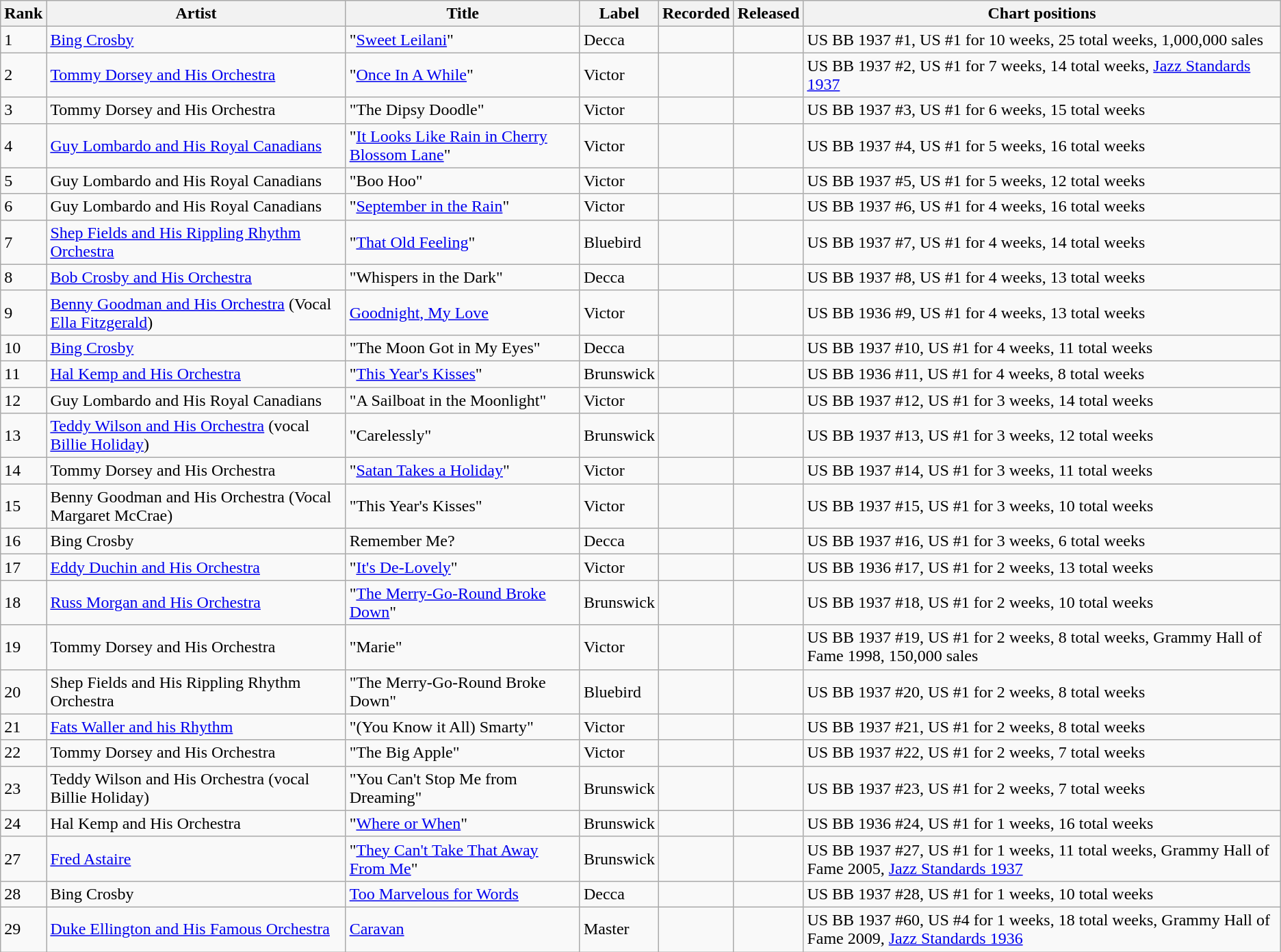<table class="wikitable">
<tr>
<th>Rank</th>
<th>Artist</th>
<th>Title</th>
<th>Label</th>
<th>Recorded</th>
<th>Released</th>
<th>Chart positions</th>
</tr>
<tr>
<td>1</td>
<td><a href='#'>Bing Crosby</a></td>
<td>"<a href='#'>Sweet Leilani</a>"</td>
<td>Decca</td>
<td></td>
<td></td>
<td>US BB 1937 #1, US #1 for 10 weeks, 25 total weeks, 1,000,000 sales</td>
</tr>
<tr>
<td>2</td>
<td><a href='#'>Tommy Dorsey and His Orchestra</a></td>
<td>"<a href='#'>Once In A While</a>"</td>
<td>Victor</td>
<td></td>
<td></td>
<td>US BB 1937 #2, US #1 for 7 weeks, 14 total weeks, <a href='#'>Jazz Standards 1937</a></td>
</tr>
<tr>
<td>3</td>
<td>Tommy Dorsey and His Orchestra</td>
<td>"The Dipsy Doodle"</td>
<td>Victor</td>
<td></td>
<td></td>
<td>US BB 1937 #3, US #1 for 6 weeks, 15 total weeks</td>
</tr>
<tr>
<td>4</td>
<td><a href='#'>Guy Lombardo and His Royal Canadians</a></td>
<td>"<a href='#'>It Looks Like Rain in Cherry Blossom Lane</a>"</td>
<td>Victor</td>
<td></td>
<td></td>
<td>US BB 1937 #4, US #1 for 5 weeks, 16 total weeks</td>
</tr>
<tr>
<td>5</td>
<td>Guy Lombardo and His Royal Canadians</td>
<td>"Boo Hoo"</td>
<td>Victor</td>
<td></td>
<td></td>
<td>US BB 1937 #5, US #1 for 5 weeks, 12 total weeks</td>
</tr>
<tr>
<td>6</td>
<td>Guy Lombardo and His Royal Canadians</td>
<td>"<a href='#'>September in the Rain</a>"</td>
<td>Victor</td>
<td></td>
<td></td>
<td>US BB 1937 #6, US #1 for 4 weeks, 16 total weeks</td>
</tr>
<tr>
<td>7</td>
<td><a href='#'>Shep Fields and His Rippling Rhythm Orchestra</a></td>
<td>"<a href='#'>That Old Feeling</a>"</td>
<td>Bluebird</td>
<td></td>
<td></td>
<td>US BB 1937 #7, US #1 for 4 weeks, 14 total weeks</td>
</tr>
<tr>
<td>8</td>
<td><a href='#'>Bob Crosby and His Orchestra</a></td>
<td>"Whispers in the Dark"</td>
<td>Decca</td>
<td></td>
<td></td>
<td>US BB 1937 #8, US #1 for 4 weeks, 13 total weeks</td>
</tr>
<tr>
<td>9</td>
<td><a href='#'>Benny Goodman and His Orchestra</a> (Vocal <a href='#'>Ella Fitzgerald</a>)</td>
<td><a href='#'>Goodnight, My Love</a></td>
<td>Victor</td>
<td></td>
<td></td>
<td>US BB 1936 #9, US #1 for 4 weeks, 13 total weeks</td>
</tr>
<tr>
<td>10</td>
<td><a href='#'>Bing Crosby</a></td>
<td>"The Moon Got in My Eyes"</td>
<td>Decca</td>
<td></td>
<td></td>
<td>US BB 1937 #10, US #1 for 4 weeks, 11 total weeks</td>
</tr>
<tr>
<td>11</td>
<td><a href='#'>Hal Kemp and His Orchestra</a></td>
<td>"<a href='#'>This Year's Kisses</a>"</td>
<td>Brunswick</td>
<td></td>
<td></td>
<td>US BB 1936 #11, US #1 for 4 weeks, 8 total weeks</td>
</tr>
<tr>
<td>12</td>
<td>Guy Lombardo and His Royal Canadians</td>
<td>"A Sailboat in the Moonlight"</td>
<td>Victor</td>
<td></td>
<td></td>
<td>US BB 1937 #12, US #1 for 3 weeks, 14 total weeks</td>
</tr>
<tr>
<td>13</td>
<td><a href='#'>Teddy Wilson and His Orchestra</a> (vocal <a href='#'>Billie Holiday</a>)</td>
<td>"Carelessly"</td>
<td>Brunswick</td>
<td></td>
<td></td>
<td>US BB 1937 #13, US #1 for 3 weeks, 12 total weeks</td>
</tr>
<tr>
<td>14</td>
<td>Tommy Dorsey and His Orchestra</td>
<td>"<a href='#'>Satan Takes a Holiday</a>"</td>
<td>Victor</td>
<td></td>
<td></td>
<td>US BB 1937 #14, US #1 for 3 weeks, 11 total weeks</td>
</tr>
<tr>
<td>15</td>
<td>Benny Goodman and His Orchestra (Vocal Margaret McCrae)</td>
<td>"This Year's Kisses"</td>
<td>Victor</td>
<td></td>
<td></td>
<td>US BB 1937 #15, US #1 for 3 weeks, 10 total weeks</td>
</tr>
<tr>
<td>16</td>
<td>Bing Crosby</td>
<td>Remember Me?</td>
<td>Decca</td>
<td></td>
<td></td>
<td>US BB 1937 #16, US #1 for 3 weeks, 6 total weeks</td>
</tr>
<tr>
<td>17</td>
<td><a href='#'>Eddy Duchin and His Orchestra</a></td>
<td>"<a href='#'>It's De-Lovely</a>"</td>
<td>Victor</td>
<td></td>
<td></td>
<td>US BB 1936 #17, US #1 for 2 weeks, 13 total weeks</td>
</tr>
<tr>
<td>18</td>
<td><a href='#'>Russ Morgan and His Orchestra</a></td>
<td>"<a href='#'>The Merry-Go-Round Broke Down</a>"</td>
<td>Brunswick</td>
<td></td>
<td></td>
<td>US BB 1937 #18, US #1 for 2 weeks, 10 total weeks</td>
</tr>
<tr>
<td>19</td>
<td>Tommy Dorsey and His Orchestra</td>
<td>"Marie"</td>
<td>Victor</td>
<td></td>
<td></td>
<td>US BB 1937 #19, US #1 for 2 weeks, 8 total weeks, Grammy Hall of Fame 1998, 150,000 sales</td>
</tr>
<tr>
<td>20</td>
<td>Shep Fields and His Rippling Rhythm Orchestra</td>
<td>"The Merry-Go-Round Broke Down"</td>
<td>Bluebird</td>
<td></td>
<td></td>
<td>US BB 1937 #20, US #1 for 2 weeks, 8 total weeks</td>
</tr>
<tr>
<td>21</td>
<td><a href='#'>Fats Waller and his Rhythm</a></td>
<td>"(You Know it All) Smarty"</td>
<td>Victor</td>
<td></td>
<td></td>
<td>US BB 1937 #21, US #1 for 2 weeks, 8 total weeks</td>
</tr>
<tr>
<td>22</td>
<td>Tommy Dorsey and His Orchestra</td>
<td>"The Big Apple"</td>
<td>Victor</td>
<td></td>
<td></td>
<td>US BB 1937 #22, US #1 for 2 weeks, 7 total weeks</td>
</tr>
<tr>
<td>23</td>
<td>Teddy Wilson and His Orchestra (vocal Billie Holiday)</td>
<td>"You Can't Stop Me from Dreaming"</td>
<td>Brunswick</td>
<td></td>
<td></td>
<td>US BB 1937 #23, US #1 for 2 weeks, 7 total weeks</td>
</tr>
<tr>
<td>24</td>
<td>Hal Kemp and His Orchestra</td>
<td>"<a href='#'>Where or When</a>"</td>
<td>Brunswick</td>
<td></td>
<td></td>
<td>US BB 1936 #24, US #1 for 1 weeks, 16 total weeks</td>
</tr>
<tr>
<td>27</td>
<td><a href='#'>Fred Astaire</a></td>
<td>"<a href='#'>They Can't Take That Away From Me</a>"</td>
<td>Brunswick</td>
<td></td>
<td></td>
<td>US BB 1937 #27, US #1 for 1 weeks, 11 total weeks, Grammy Hall of Fame 2005, <a href='#'>Jazz Standards 1937</a></td>
</tr>
<tr>
<td>28</td>
<td>Bing Crosby</td>
<td><a href='#'>Too Marvelous for Words</a></td>
<td>Decca</td>
<td></td>
<td></td>
<td>US BB 1937 #28, US #1 for 1 weeks, 10 total weeks</td>
</tr>
<tr>
<td>29</td>
<td><a href='#'>Duke Ellington and His Famous Orchestra</a></td>
<td><a href='#'>Caravan</a></td>
<td>Master</td>
<td></td>
<td></td>
<td>US BB 1937 #60, US #4 for 1 weeks, 18 total weeks, Grammy Hall of Fame 2009, <a href='#'>Jazz Standards 1936</a></td>
</tr>
</table>
